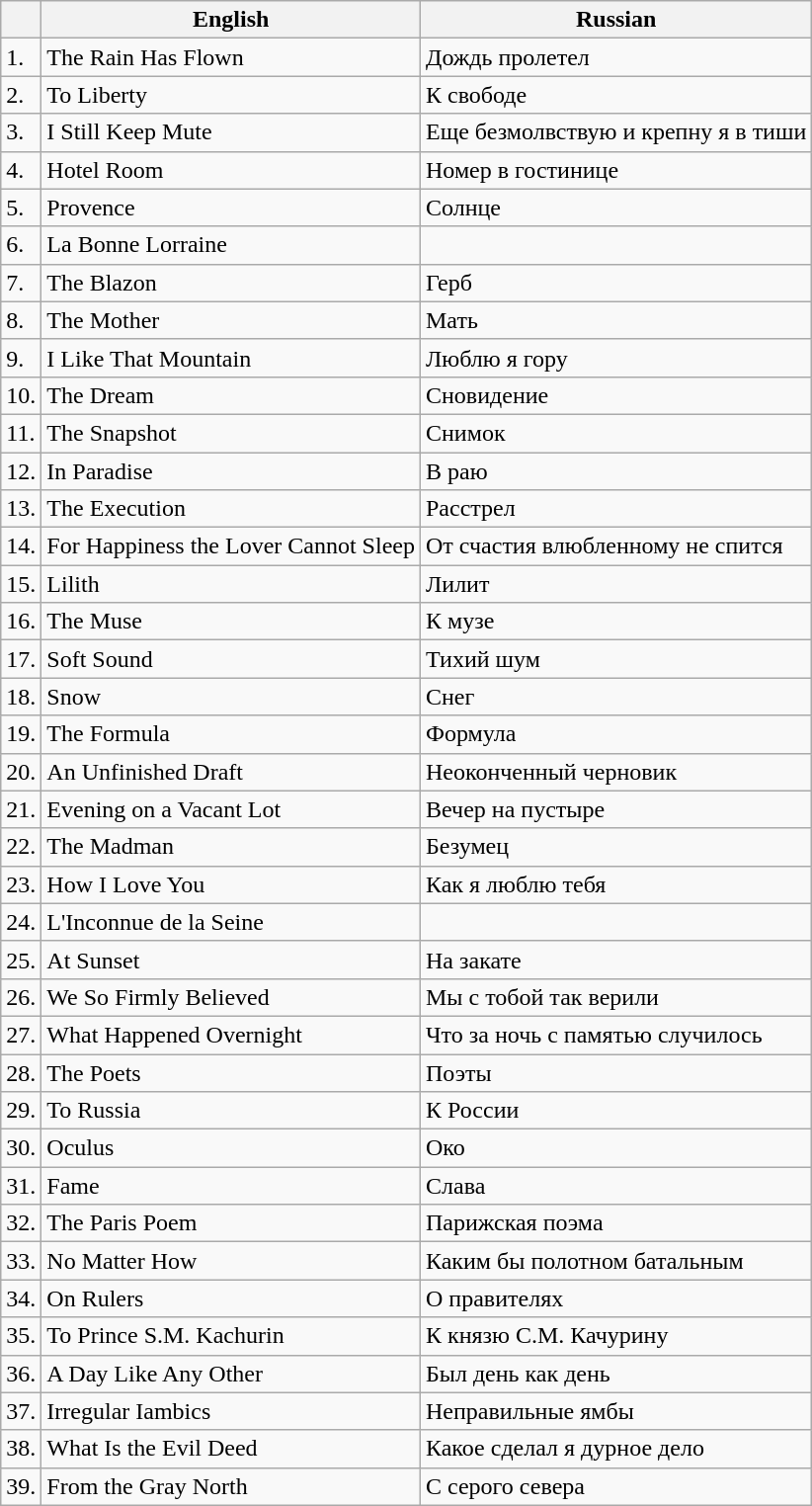<table class="wikitable">
<tr>
<th></th>
<th>English</th>
<th>Russian</th>
</tr>
<tr>
<td>1.</td>
<td>The Rain Has Flown</td>
<td>Дождь пролетел</td>
</tr>
<tr>
<td>2.</td>
<td>To Liberty</td>
<td>К свободе</td>
</tr>
<tr>
<td>3.</td>
<td>I Still Keep Mute</td>
<td>Еще безмолвствую и крепну я в тиши</td>
</tr>
<tr>
<td>4.</td>
<td>Hotel Room</td>
<td>Номер в гостинице</td>
</tr>
<tr>
<td>5.</td>
<td>Provence</td>
<td>Солнце</td>
</tr>
<tr>
<td>6.</td>
<td>La Bonne Lorraine</td>
</tr>
<tr>
<td>7.</td>
<td>The Blazon</td>
<td>Герб</td>
</tr>
<tr>
<td>8.</td>
<td>The Mother</td>
<td>Мать</td>
</tr>
<tr>
<td>9.</td>
<td>I Like That Mountain</td>
<td>Люблю я гору</td>
</tr>
<tr>
<td>10.</td>
<td>The Dream</td>
<td>Сновидение</td>
</tr>
<tr>
<td>11.</td>
<td>The Snapshot</td>
<td>Снимок</td>
</tr>
<tr>
<td>12.</td>
<td>In Paradise</td>
<td>В раю</td>
</tr>
<tr>
<td>13.</td>
<td>The Execution</td>
<td>Расстрел</td>
</tr>
<tr>
<td>14.</td>
<td>For Happiness the Lover Cannot Sleep</td>
<td>От счастия влюбленному не спится</td>
</tr>
<tr>
<td>15.</td>
<td>Lilith</td>
<td>Лилит</td>
</tr>
<tr>
<td>16.</td>
<td>The Muse</td>
<td>К музе</td>
</tr>
<tr>
<td>17.</td>
<td>Soft Sound</td>
<td>Тихий шум</td>
</tr>
<tr>
<td>18.</td>
<td>Snow</td>
<td>Снег</td>
</tr>
<tr>
<td>19.</td>
<td>The Formula</td>
<td>Формула</td>
</tr>
<tr>
<td>20.</td>
<td>An Unfinished Draft</td>
<td>Неоконченный черновик</td>
</tr>
<tr>
<td>21.</td>
<td>Evening on a Vacant Lot</td>
<td>Вечер на пустыре</td>
</tr>
<tr>
<td>22.</td>
<td>The Madman</td>
<td>Безумец</td>
</tr>
<tr>
<td>23.</td>
<td>How I Love You</td>
<td>Как я люблю тебя</td>
</tr>
<tr>
<td>24.</td>
<td>L'Inconnue de la Seine</td>
</tr>
<tr>
<td>25.</td>
<td>At Sunset</td>
<td>На закате</td>
</tr>
<tr>
<td>26.</td>
<td>We So Firmly Believed</td>
<td>Мы с тобой так верили</td>
</tr>
<tr>
<td>27.</td>
<td>What Happened Overnight</td>
<td>Что за ночь с памятью случилось</td>
</tr>
<tr>
<td>28.</td>
<td>The Poets</td>
<td>Поэты</td>
</tr>
<tr>
<td>29.</td>
<td>To Russia</td>
<td>К России</td>
</tr>
<tr>
<td>30.</td>
<td>Oculus</td>
<td>Око</td>
</tr>
<tr>
<td>31.</td>
<td>Fame</td>
<td>Слава</td>
</tr>
<tr>
<td>32.</td>
<td>The Paris Poem</td>
<td>Парижская поэма</td>
</tr>
<tr>
<td>33.</td>
<td>No Matter How</td>
<td>Каким бы полотном батальным</td>
</tr>
<tr>
<td>34.</td>
<td>On Rulers</td>
<td>О правителях</td>
</tr>
<tr>
<td>35.</td>
<td>To Prince S.M. Kachurin</td>
<td>К князю С.М. Качурину</td>
</tr>
<tr>
<td>36.</td>
<td>A Day Like Any Other</td>
<td>Был день как день</td>
</tr>
<tr>
<td>37.</td>
<td>Irregular Iambics</td>
<td>Неправильные ямбы</td>
</tr>
<tr>
<td>38.</td>
<td>What Is the Evil Deed</td>
<td>Какое сделал я дурное дело</td>
</tr>
<tr>
<td>39.</td>
<td>From the Gray North</td>
<td>С серого севера</td>
</tr>
</table>
